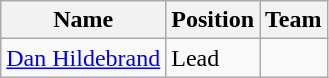<table class="wikitable">
<tr>
<th><strong>Name</strong></th>
<th><strong>Position</strong></th>
<th><strong>Team</strong></th>
</tr>
<tr>
<td><a href='#'>Dan Hildebrand</a></td>
<td>Lead</td>
<td></td>
</tr>
</table>
